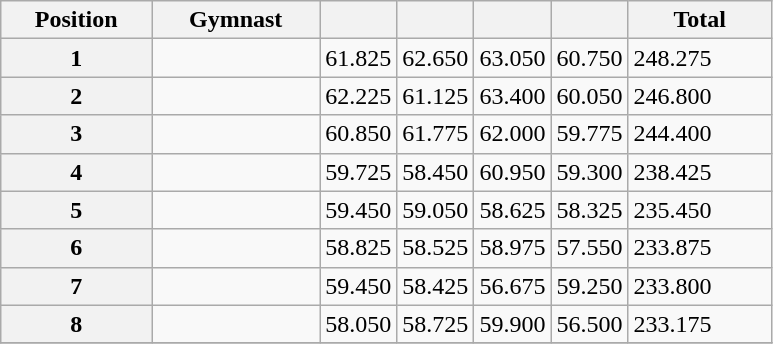<table class="wikitable sortable" style="text-align:left; ">
<tr>
<th>Position</th>
<th>Gymnast</th>
<th width="10%"></th>
<th width="10%"></th>
<th width="10%"></th>
<th width="10%"></th>
<th>Total</th>
</tr>
<tr>
<th>1</th>
<td></td>
<td>61.825</td>
<td>62.650</td>
<td>63.050</td>
<td>60.750</td>
<td>248.275</td>
</tr>
<tr>
<th>2</th>
<td></td>
<td>62.225</td>
<td>61.125</td>
<td>63.400</td>
<td>60.050</td>
<td>246.800</td>
</tr>
<tr>
<th>3</th>
<td></td>
<td>60.850</td>
<td>61.775</td>
<td>62.000</td>
<td>59.775</td>
<td>244.400</td>
</tr>
<tr>
<th>4</th>
<td></td>
<td>59.725</td>
<td>58.450</td>
<td>60.950</td>
<td>59.300</td>
<td>238.425</td>
</tr>
<tr>
<th>5</th>
<td></td>
<td>59.450</td>
<td>59.050</td>
<td>58.625</td>
<td>58.325</td>
<td>235.450</td>
</tr>
<tr>
<th>6</th>
<td></td>
<td>58.825</td>
<td>58.525</td>
<td>58.975</td>
<td>57.550</td>
<td>233.875</td>
</tr>
<tr>
<th>7</th>
<td></td>
<td>59.450</td>
<td>58.425</td>
<td>56.675</td>
<td>59.250</td>
<td>233.800</td>
</tr>
<tr>
<th>8</th>
<td></td>
<td>58.050</td>
<td>58.725</td>
<td>59.900</td>
<td>56.500</td>
<td>233.175</td>
</tr>
<tr>
</tr>
</table>
